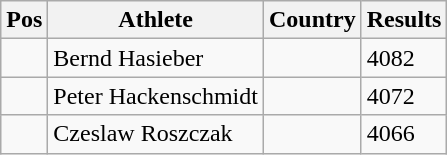<table class="wikitable">
<tr>
<th>Pos</th>
<th>Athlete</th>
<th>Country</th>
<th>Results</th>
</tr>
<tr>
<td align="center"></td>
<td>Bernd Hasieber</td>
<td></td>
<td>4082</td>
</tr>
<tr>
<td align="center"></td>
<td>Peter Hackenschmidt</td>
<td></td>
<td>4072</td>
</tr>
<tr>
<td align="center"></td>
<td>Czeslaw Roszczak</td>
<td></td>
<td>4066</td>
</tr>
</table>
